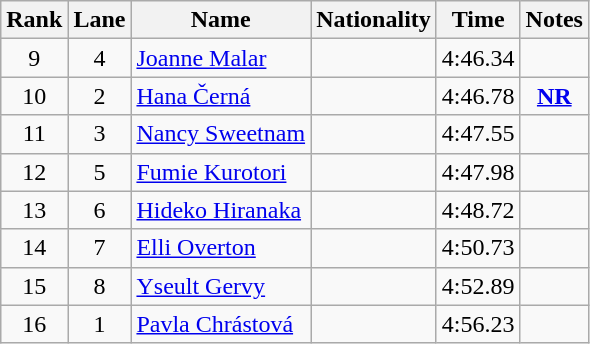<table class="wikitable sortable" style="text-align:center">
<tr>
<th>Rank</th>
<th>Lane</th>
<th>Name</th>
<th>Nationality</th>
<th>Time</th>
<th>Notes</th>
</tr>
<tr>
<td>9</td>
<td>4</td>
<td align=left><a href='#'>Joanne Malar</a></td>
<td align=left></td>
<td>4:46.34</td>
<td></td>
</tr>
<tr>
<td>10</td>
<td>2</td>
<td align=left><a href='#'>Hana Černá</a></td>
<td align=left></td>
<td>4:46.78</td>
<td><strong><a href='#'>NR</a></strong></td>
</tr>
<tr>
<td>11</td>
<td>3</td>
<td align=left><a href='#'>Nancy Sweetnam</a></td>
<td align=left></td>
<td>4:47.55</td>
<td></td>
</tr>
<tr>
<td>12</td>
<td>5</td>
<td align=left><a href='#'>Fumie Kurotori</a></td>
<td align=left></td>
<td>4:47.98</td>
<td></td>
</tr>
<tr>
<td>13</td>
<td>6</td>
<td align=left><a href='#'>Hideko Hiranaka</a></td>
<td align=left></td>
<td>4:48.72</td>
<td></td>
</tr>
<tr>
<td>14</td>
<td>7</td>
<td align=left><a href='#'>Elli Overton</a></td>
<td align=left></td>
<td>4:50.73</td>
<td></td>
</tr>
<tr>
<td>15</td>
<td>8</td>
<td align=left><a href='#'>Yseult Gervy</a></td>
<td align=left></td>
<td>4:52.89</td>
<td></td>
</tr>
<tr>
<td>16</td>
<td>1</td>
<td align=left><a href='#'>Pavla Chrástová</a></td>
<td align=left></td>
<td>4:56.23</td>
<td></td>
</tr>
</table>
